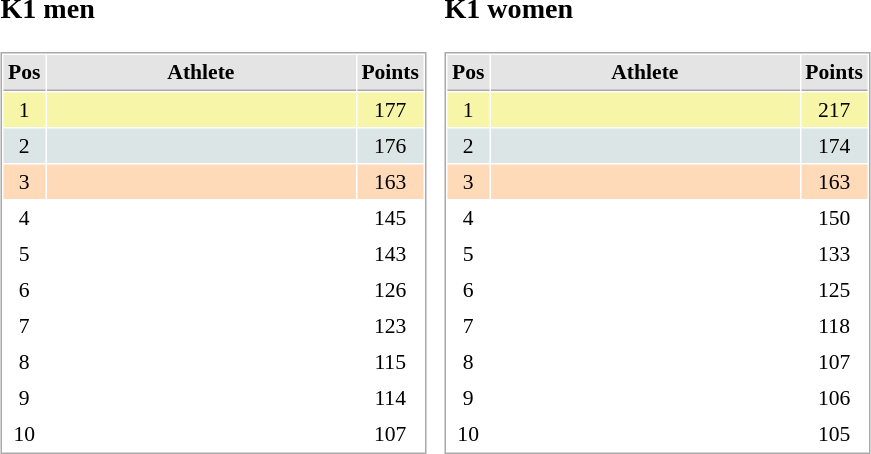<table border="0" cellspacing="10">
<tr>
<td><br><h3>K1 men</h3><table cellspacing="1" cellpadding="3" style="border:1px solid #AAAAAA;font-size:90%">
<tr bgcolor="#E4E4E4">
<th style="border-bottom:1px solid #AAAAAA" width=10>Pos</th>
<th style="border-bottom:1px solid #AAAAAA" width=200>Athlete</th>
<th style="border-bottom:1px solid #AAAAAA" width=20>Points</th>
</tr>
<tr align="center"  bgcolor="#F7F6A8">
<td>1</td>
<td align="left"></td>
<td>177</td>
</tr>
<tr align="center"  bgcolor="#DCE5E5">
<td>2</td>
<td align="left"></td>
<td>176</td>
</tr>
<tr align="center" bgcolor="#FFDAB9">
<td>3</td>
<td align="left"></td>
<td>163</td>
</tr>
<tr align="center">
<td>4</td>
<td align="left"></td>
<td>145</td>
</tr>
<tr align="center">
<td>5</td>
<td align="left"></td>
<td>143</td>
</tr>
<tr align="center">
<td>6</td>
<td align="left"></td>
<td>126</td>
</tr>
<tr align="center">
<td>7</td>
<td align="left"></td>
<td>123</td>
</tr>
<tr align="center">
<td>8</td>
<td align="left"></td>
<td>115</td>
</tr>
<tr align="center">
<td>9</td>
<td align="left"></td>
<td>114</td>
</tr>
<tr align="center">
<td>10</td>
<td align="left"></td>
<td>107</td>
</tr>
</table>
</td>
<td><br><h3>K1 women</h3><table cellspacing="1" cellpadding="3" style="border:1px solid #AAAAAA;font-size:90%">
<tr bgcolor="#E4E4E4">
<th style="border-bottom:1px solid #AAAAAA" width=10>Pos</th>
<th style="border-bottom:1px solid #AAAAAA" width=200>Athlete</th>
<th style="border-bottom:1px solid #AAAAAA" width=20>Points</th>
</tr>
<tr align="center"  bgcolor="#F7F6A8">
<td>1</td>
<td align="left"></td>
<td>217</td>
</tr>
<tr align="center"  bgcolor="#DCE5E5">
<td>2</td>
<td align="left"></td>
<td>174</td>
</tr>
<tr align="center" bgcolor="#FFDAB9">
<td>3</td>
<td align="left"></td>
<td>163</td>
</tr>
<tr align="center">
<td>4</td>
<td align="left"></td>
<td>150</td>
</tr>
<tr align="center">
<td>5</td>
<td align="left"></td>
<td>133</td>
</tr>
<tr align="center">
<td>6</td>
<td align="left"></td>
<td>125</td>
</tr>
<tr align="center">
<td>7</td>
<td align="left"></td>
<td>118</td>
</tr>
<tr align="center">
<td>8</td>
<td align="left"></td>
<td>107</td>
</tr>
<tr align="center">
<td>9</td>
<td align="left"></td>
<td>106</td>
</tr>
<tr align="center">
<td>10</td>
<td align="left"></td>
<td>105</td>
</tr>
</table>
</td>
</tr>
</table>
